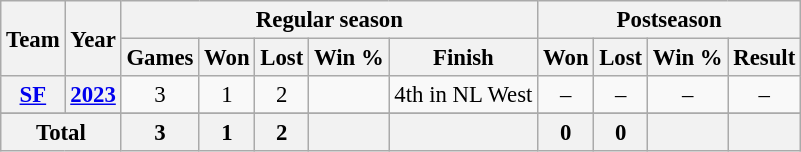<table class="wikitable" style="font-size: 95%; text-align:center;">
<tr>
<th rowspan="2">Team</th>
<th rowspan="2">Year</th>
<th colspan="5">Regular season</th>
<th colspan="4">Postseason</th>
</tr>
<tr>
<th>Games</th>
<th>Won</th>
<th>Lost</th>
<th>Win %</th>
<th>Finish</th>
<th>Won</th>
<th>Lost</th>
<th>Win %</th>
<th>Result</th>
</tr>
<tr>
<th><a href='#'>SF</a></th>
<th><a href='#'>2023</a></th>
<td>3</td>
<td>1</td>
<td>2</td>
<td></td>
<td>4th in NL West</td>
<td>–</td>
<td>–</td>
<td>–</td>
<td>–</td>
</tr>
<tr>
</tr>
<tr>
<th colspan="2">Total</th>
<th>3</th>
<th>1</th>
<th>2</th>
<th></th>
<th></th>
<th>0</th>
<th>0</th>
<th></th>
<th></th>
</tr>
</table>
